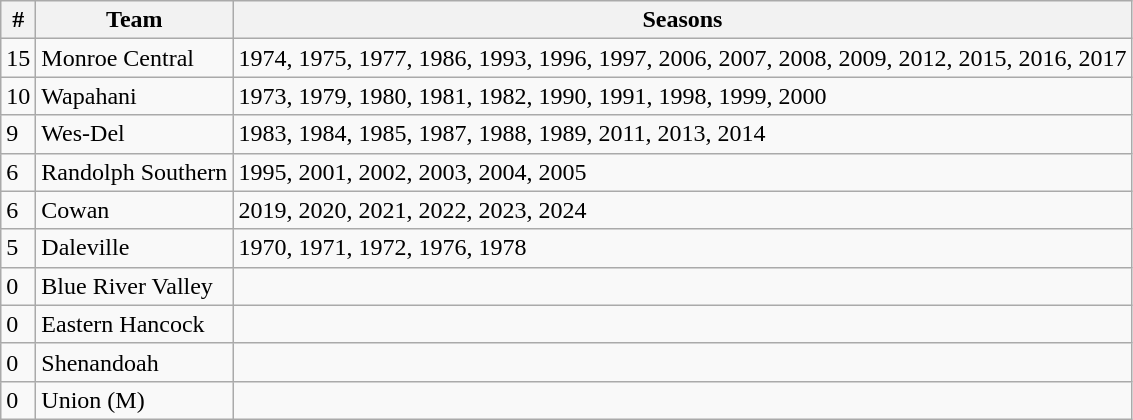<table class="wikitable" style=>
<tr>
<th>#</th>
<th>Team</th>
<th>Seasons</th>
</tr>
<tr>
<td>15</td>
<td>Monroe Central</td>
<td>1974, 1975, 1977, 1986, 1993, 1996, 1997, 2006, 2007, 2008, 2009, 2012, 2015, 2016, 2017</td>
</tr>
<tr>
<td>10</td>
<td>Wapahani</td>
<td>1973, 1979, 1980, 1981, 1982, 1990, 1991, 1998, 1999, 2000</td>
</tr>
<tr>
<td>9</td>
<td>Wes-Del</td>
<td>1983, 1984, 1985, 1987, 1988, 1989, 2011, 2013, 2014</td>
</tr>
<tr>
<td>6</td>
<td>Randolph Southern</td>
<td>1995, 2001, 2002, 2003, 2004, 2005</td>
</tr>
<tr>
<td>6</td>
<td>Cowan</td>
<td>2019, 2020, 2021, 2022, 2023, 2024</td>
</tr>
<tr>
<td>5</td>
<td>Daleville</td>
<td>1970, 1971, 1972, 1976, 1978</td>
</tr>
<tr>
<td>0</td>
<td>Blue River Valley</td>
<td></td>
</tr>
<tr>
<td>0</td>
<td>Eastern Hancock</td>
<td></td>
</tr>
<tr>
<td>0</td>
<td>Shenandoah</td>
<td></td>
</tr>
<tr>
<td>0</td>
<td>Union (M)</td>
<td></td>
</tr>
</table>
